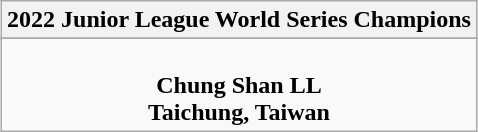<table class="wikitable" style="text-align: center; margin: 0 auto;">
<tr>
<th>2022 Junior League World Series Champions</th>
</tr>
<tr>
</tr>
<tr>
<td><br><strong>Chung Shan LL</strong><br><strong>Taichung, Taiwan</strong></td>
</tr>
</table>
